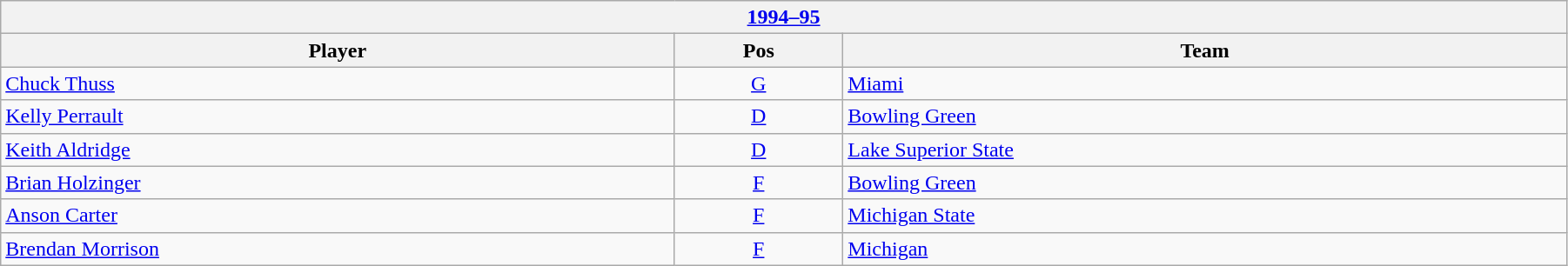<table class="wikitable" width=95%>
<tr>
<th colspan=3><a href='#'>1994–95</a></th>
</tr>
<tr>
<th>Player</th>
<th>Pos</th>
<th>Team</th>
</tr>
<tr>
<td><a href='#'>Chuck Thuss</a></td>
<td style="text-align:center;"><a href='#'>G</a></td>
<td><a href='#'>Miami</a></td>
</tr>
<tr>
<td><a href='#'>Kelly Perrault</a></td>
<td style="text-align:center;"><a href='#'>D</a></td>
<td><a href='#'>Bowling Green</a></td>
</tr>
<tr>
<td><a href='#'>Keith Aldridge</a></td>
<td style="text-align:center;"><a href='#'>D</a></td>
<td><a href='#'>Lake Superior State</a></td>
</tr>
<tr>
<td><a href='#'>Brian Holzinger</a></td>
<td style="text-align:center;"><a href='#'>F</a></td>
<td><a href='#'>Bowling Green</a></td>
</tr>
<tr>
<td><a href='#'>Anson Carter</a></td>
<td style="text-align:center;"><a href='#'>F</a></td>
<td><a href='#'>Michigan State</a></td>
</tr>
<tr>
<td><a href='#'>Brendan Morrison</a></td>
<td style="text-align:center;"><a href='#'>F</a></td>
<td><a href='#'>Michigan</a></td>
</tr>
</table>
